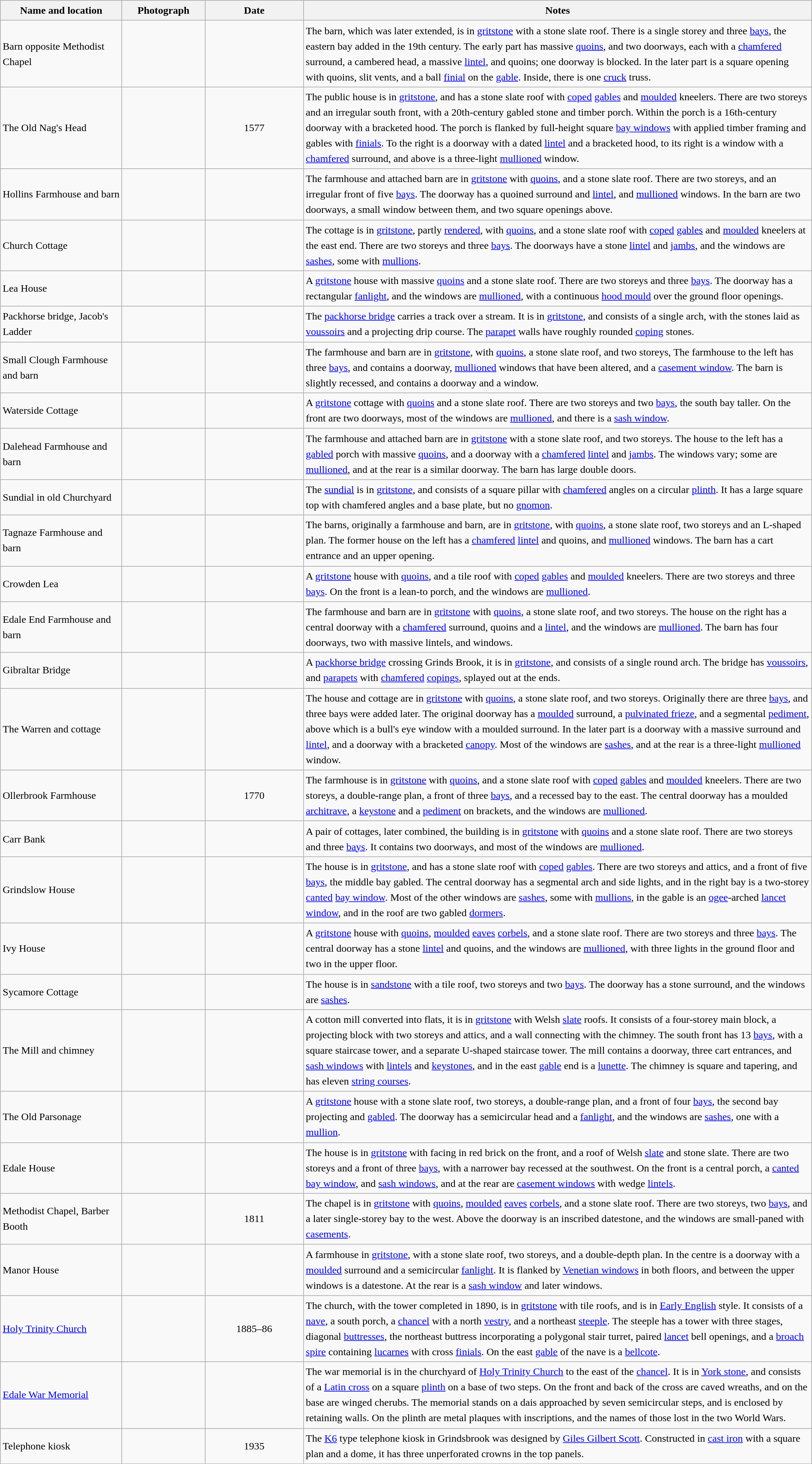<table class="wikitable sortable plainrowheaders" border="0px" style="width:100%; text-align:left; line-height:150%">
<tr>
<th scope="col"  style="width:150px">Name and location</th>
<th scope="col"  style="width:100px" class="unsortable">Photograph</th>
<th scope="col"  style="width:120px">Date</th>
<th scope="col"  style="width:650px" class="unsortable">Notes</th>
</tr>
<tr>
<td>Barn opposite Methodist Chapel<br><small></small></td>
<td></td>
<td align="center"></td>
<td>The barn, which was later extended, is in <a href='#'>gritstone</a> with a stone slate roof.  There is a single storey and three <a href='#'>bays</a>, the eastern bay added in the 19th century.  The early part has massive <a href='#'>quoins</a>, and two doorways, each with a <a href='#'>chamfered</a> surround, a cambered head, a massive <a href='#'>lintel</a>, and quoins; one doorway is blocked.  In the later part is a square opening with quoins, slit vents, and a ball <a href='#'>finial</a> on the <a href='#'>gable</a>.  Inside, there is one <a href='#'>cruck</a> truss.</td>
</tr>
<tr>
<td>The Old Nag's Head<br><small></small></td>
<td></td>
<td align="center">1577</td>
<td>The public house is in <a href='#'>gritstone</a>, and has a stone slate roof with <a href='#'>coped</a> <a href='#'>gables</a> and <a href='#'>moulded</a> kneelers.  There are two storeys and an irregular south front, with a 20th-century gabled stone and timber porch.  Within the porch is a 16th-century doorway with a bracketed hood.  The porch is flanked by full-height square <a href='#'>bay windows</a> with applied timber framing and gables with <a href='#'>finials</a>.  To the right is a doorway with a dated <a href='#'>lintel</a> and a bracketed hood, to its right is a window with a <a href='#'>chamfered</a> surround, and above is a three-light <a href='#'>mullioned</a> window.</td>
</tr>
<tr>
<td>Hollins Farmhouse and barn<br><small></small></td>
<td></td>
<td align="center"></td>
<td>The farmhouse and attached barn are in <a href='#'>gritstone</a> with <a href='#'>quoins</a>, and a stone slate roof.  There are two storeys, and an irregular front of five <a href='#'>bays</a>.  The doorway has a quoined surround and <a href='#'>lintel</a>, and <a href='#'>mullioned</a> windows.  In the barn are two doorways, a small window between them, and two square openings above.</td>
</tr>
<tr>
<td>Church Cottage<br><small></small></td>
<td></td>
<td align="center"></td>
<td>The cottage is in <a href='#'>gritstone</a>, partly <a href='#'>rendered</a>, with <a href='#'>quoins</a>, and a stone slate roof with <a href='#'>coped</a> <a href='#'>gables</a> and <a href='#'>moulded</a> kneelers at the east end.  There are two storeys and three <a href='#'>bays</a>.  The doorways have a stone <a href='#'>lintel</a> and <a href='#'>jambs</a>, and the windows are <a href='#'>sashes</a>, some with <a href='#'>mullions</a>.</td>
</tr>
<tr>
<td>Lea House<br><small></small></td>
<td></td>
<td align="center"></td>
<td>A <a href='#'>gritstone</a> house with massive <a href='#'>quoins</a> and a stone slate roof.  There are two storeys and three <a href='#'>bays</a>.  The doorway has a rectangular <a href='#'>fanlight</a>, and the windows are <a href='#'>mullioned</a>, with a continuous <a href='#'>hood mould</a> over the ground floor openings.</td>
</tr>
<tr>
<td>Packhorse bridge, Jacob's Ladder<br><small></small></td>
<td></td>
<td align="center"></td>
<td>The <a href='#'>packhorse bridge</a> carries a track over a stream.  It is in <a href='#'>gritstone</a>, and consists of a single arch, with the stones laid as <a href='#'>voussoirs</a> and a projecting drip course.  The <a href='#'>parapet</a> walls have roughly rounded <a href='#'>coping</a> stones.</td>
</tr>
<tr>
<td>Small Clough Farmhouse and barn<br><small></small></td>
<td></td>
<td align="center"></td>
<td>The farmhouse and barn are in <a href='#'>gritstone</a>, with <a href='#'>quoins</a>, a stone slate roof, and two storeys,  The farmhouse to the left has three <a href='#'>bays</a>, and contains a doorway, <a href='#'>mullioned</a> windows that have been altered, and a <a href='#'>casement window</a>.  The barn is slightly recessed, and contains a doorway and a window.</td>
</tr>
<tr>
<td>Waterside Cottage<br><small></small></td>
<td></td>
<td align="center"></td>
<td>A <a href='#'>gritstone</a> cottage with <a href='#'>quoins</a> and a stone slate roof.  There are two storeys and two <a href='#'>bays</a>, the south bay taller.  On the front are two doorways, most of the windows are <a href='#'>mullioned</a>, and there is a <a href='#'>sash window</a>.</td>
</tr>
<tr>
<td>Dalehead Farmhouse and barn<br><small></small></td>
<td></td>
<td align="center"></td>
<td>The farmhouse and attached barn are in <a href='#'>gritstone</a> with a stone slate roof, and two storeys.  The house to the left has a <a href='#'>gabled</a> porch with massive <a href='#'>quoins</a>, and a doorway with a <a href='#'>chamfered</a> <a href='#'>lintel</a> and <a href='#'>jambs</a>.  The windows vary; some are <a href='#'>mullioned</a>, and at the rear is a similar doorway.  The barn has large double doors.</td>
</tr>
<tr>
<td>Sundial in old Churchyard<br><small></small></td>
<td></td>
<td align="center"></td>
<td>The <a href='#'>sundial</a> is in <a href='#'>gritstone</a>, and consists of a square pillar with <a href='#'>chamfered</a> angles on a circular <a href='#'>plinth</a>.  It has a large square top with chamfered angles and a base plate, but no <a href='#'>gnomon</a>.</td>
</tr>
<tr>
<td>Tagnaze Farmhouse and barn<br><small></small></td>
<td></td>
<td align="center"></td>
<td>The barns, originally a farmhouse and barn, are in <a href='#'>gritstone</a>, with <a href='#'>quoins</a>, a stone slate roof, two storeys and an L-shaped plan.  The former house on the left has a <a href='#'>chamfered</a> <a href='#'>lintel</a> and quoins, and <a href='#'>mullioned</a> windows.  The barn has a cart entrance and an upper opening.</td>
</tr>
<tr>
<td>Crowden Lea<br><small></small></td>
<td></td>
<td align="center"></td>
<td>A <a href='#'>gritstone</a> house with <a href='#'>quoins</a>, and a tile roof with <a href='#'>coped</a> <a href='#'>gables</a> and <a href='#'>moulded</a> kneelers.  There are two storeys and three <a href='#'>bays</a>.  On the front is a lean-to porch, and the windows are <a href='#'>mullioned</a>.</td>
</tr>
<tr>
<td>Edale End Farmhouse and barn<br><small></small></td>
<td></td>
<td align="center"></td>
<td>The farmhouse and barn are in <a href='#'>gritstone</a> with <a href='#'>quoins</a>, a stone slate roof, and two storeys.  The house on the right has a central doorway with a <a href='#'>chamfered</a> surround, quoins and a <a href='#'>lintel</a>, and the windows are <a href='#'>mullioned</a>. The barn has four doorways, two with massive lintels, and windows.</td>
</tr>
<tr>
<td>Gibraltar Bridge<br><small></small></td>
<td></td>
<td align="center"></td>
<td>A <a href='#'>packhorse bridge</a> crossing Grinds Brook, it is in <a href='#'>gritstone</a>, and consists of a single round arch.  The bridge has <a href='#'>voussoirs</a>, and <a href='#'>parapets</a> with <a href='#'>chamfered</a> <a href='#'>copings</a>, splayed out at the ends.</td>
</tr>
<tr>
<td>The Warren and cottage<br><small></small></td>
<td></td>
<td align="center"></td>
<td>The house and cottage are in <a href='#'>gritstone</a> with <a href='#'>quoins</a>, a stone slate roof, and two storeys.  Originally there are three <a href='#'>bays</a>, and three bays were added later.  The original doorway has a <a href='#'>moulded</a> surround, a <a href='#'>pulvinated frieze</a>, and a segmental <a href='#'>pediment</a>, above which is a bull's eye window with a moulded surround.  In the later part is a doorway with a massive surround and <a href='#'>lintel</a>, and a doorway with a bracketed <a href='#'>canopy</a>.  Most of the windows are <a href='#'>sashes</a>, and at the rear is a three-light <a href='#'>mullioned</a> window.</td>
</tr>
<tr>
<td>Ollerbrook Farmhouse<br><small></small></td>
<td></td>
<td align="center">1770</td>
<td>The farmhouse is in <a href='#'>gritstone</a> with <a href='#'>quoins</a>, and a stone slate roof with <a href='#'>coped</a> <a href='#'>gables</a> and <a href='#'>moulded</a> kneelers.  There are two storeys, a double-range plan, a front of three <a href='#'>bays</a>, and a recessed bay to the east.  The central doorway has a moulded <a href='#'>architrave</a>, a <a href='#'>keystone</a> and a <a href='#'>pediment</a> on brackets, and the windows are <a href='#'>mullioned</a>.</td>
</tr>
<tr>
<td>Carr Bank<br><small></small></td>
<td></td>
<td align="center"></td>
<td>A pair of cottages, later combined, the building is in <a href='#'>gritstone</a> with <a href='#'>quoins</a> and a stone slate roof.  There are two storeys and three <a href='#'>bays</a>.  It contains two doorways, and most of the windows are <a href='#'>mullioned</a>.</td>
</tr>
<tr>
<td>Grindslow House<br><small></small></td>
<td></td>
<td align="center"></td>
<td>The house is in <a href='#'>gritstone</a>, and has a stone slate roof with <a href='#'>coped</a> <a href='#'>gables</a>.  There are two storeys and attics, and a front of five <a href='#'>bays</a>, the middle bay gabled.  The central doorway has a segmental arch and side lights, and in the right bay is a two-storey <a href='#'>canted</a> <a href='#'>bay window</a>.  Most of the other windows are <a href='#'>sashes</a>, some with <a href='#'>mullions</a>, in the gable is an <a href='#'>ogee</a>-arched <a href='#'>lancet window</a>, and in the roof are two gabled <a href='#'>dormers</a>.</td>
</tr>
<tr>
<td>Ivy House<br><small></small></td>
<td></td>
<td align="center"></td>
<td>A <a href='#'>gritstone</a> house with <a href='#'>quoins</a>, <a href='#'>moulded</a> <a href='#'>eaves</a> <a href='#'>corbels</a>, and a stone slate roof.  There are two storeys and three <a href='#'>bays</a>.  The central doorway has a stone <a href='#'>lintel</a> and quoins, and the windows are <a href='#'>mullioned</a>, with three lights in the ground floor and two in the upper floor.</td>
</tr>
<tr>
<td>Sycamore Cottage<br><small></small></td>
<td></td>
<td align="center"></td>
<td>The house is in <a href='#'>sandstone</a> with a tile roof, two storeys and two <a href='#'>bays</a>.  The doorway has a stone surround, and the windows are <a href='#'>sashes</a>.</td>
</tr>
<tr>
<td>The Mill and chimney<br><small></small></td>
<td></td>
<td align="center"></td>
<td>A cotton mill converted into flats, it is in <a href='#'>gritstone</a> with Welsh <a href='#'>slate</a> roofs.  It consists of a four-storey main block, a projecting block with two storeys and attics, and a wall connecting with the chimney.  The south front has 13 <a href='#'>bays</a>, with a square staircase tower, and a separate U-shaped staircase tower.  The mill contains a doorway, three cart entrances, and <a href='#'>sash windows</a> with <a href='#'>lintels</a> and <a href='#'>keystones</a>, and in the east <a href='#'>gable</a> end is a <a href='#'>lunette</a>.  The chimney is square and tapering, and has eleven <a href='#'>string courses</a>.</td>
</tr>
<tr>
<td>The Old Parsonage<br><small></small></td>
<td></td>
<td align="center"></td>
<td>A <a href='#'>gritstone</a> house with a stone slate roof, two storeys, a double-range plan, and a front of four <a href='#'>bays</a>, the second bay projecting and <a href='#'>gabled</a>.  The doorway has a semicircular head and a <a href='#'>fanlight</a>, and the windows are <a href='#'>sashes</a>, one with a <a href='#'>mullion</a>.</td>
</tr>
<tr>
<td>Edale House<br><small></small></td>
<td></td>
<td align="center"></td>
<td>The house is in <a href='#'>gritstone</a> with facing in red brick on the front, and a roof of Welsh <a href='#'>slate</a> and stone slate.  There are two storeys and a front of three <a href='#'>bays</a>, with a narrower bay recessed at the southwest.  On the front is a central porch, a <a href='#'>canted</a> <a href='#'>bay window</a>, and <a href='#'>sash windows</a>, and at the rear are <a href='#'>casement windows</a> with wedge <a href='#'>lintels</a>.</td>
</tr>
<tr>
<td>Methodist Chapel, Barber Booth<br><small></small></td>
<td></td>
<td align="center">1811</td>
<td>The chapel is in <a href='#'>gritstone</a> with <a href='#'>quoins</a>, <a href='#'>moulded</a> <a href='#'>eaves</a> <a href='#'>corbels</a>, and a stone slate roof.  There are two storeys, two <a href='#'>bays</a>, and a later single-storey bay to the west.  Above the doorway is an inscribed datestone, and the windows are small-paned with <a href='#'>casements</a>.</td>
</tr>
<tr>
<td>Manor House<br><small></small></td>
<td></td>
<td align="center"></td>
<td>A farmhouse in <a href='#'>gritstone</a>, with a stone slate roof, two storeys, and a double-depth plan.  In the centre is a doorway with a <a href='#'>moulded</a> surround and a semicircular <a href='#'>fanlight</a>.  It is flanked by <a href='#'>Venetian windows</a> in both floors, and between the upper windows is a datestone.  At the rear is a <a href='#'>sash window</a> and later windows.</td>
</tr>
<tr>
<td><a href='#'>Holy Trinity Church</a><br><small></small></td>
<td></td>
<td align="center">1885–86</td>
<td>The church, with the tower completed in 1890, is in <a href='#'>gritstone</a> with tile roofs, and is in <a href='#'>Early English</a> style.  It consists of a <a href='#'>nave</a>, a south porch, a <a href='#'>chancel</a> with a north <a href='#'>vestry</a>, and a northeast <a href='#'>steeple</a>.  The steeple has a tower with three stages, diagonal <a href='#'>buttresses</a>, the northeast buttress incorporating a polygonal stair turret, paired <a href='#'>lancet</a> bell openings, and a <a href='#'>broach spire</a> containing <a href='#'>lucarnes</a> with cross <a href='#'>finials</a>.  On the east <a href='#'>gable</a> of the nave is a <a href='#'>bellcote</a>.</td>
</tr>
<tr>
<td><a href='#'>Edale War Memorial</a><br><small></small></td>
<td></td>
<td align="center"></td>
<td>The war memorial is in the churchyard of <a href='#'>Holy Trinity Church</a> to the east of the <a href='#'>chancel</a>.  It is in <a href='#'>York stone</a>, and consists of a <a href='#'>Latin cross</a> on a square <a href='#'>plinth</a> on a base of two steps.  On the front and back of the cross are caved wreaths, and on the base are winged cherubs.  The memorial stands on a dais approached by seven semicircular steps, and is enclosed by retaining walls.  On the plinth are metal plaques with inscriptions, and the names of those lost in the two World Wars.</td>
</tr>
<tr>
<td>Telephone kiosk<br><small></small></td>
<td></td>
<td align="center">1935</td>
<td>The <a href='#'>K6</a> type telephone kiosk in Grindsbrook was designed by <a href='#'>Giles Gilbert Scott</a>.  Constructed in <a href='#'>cast iron</a> with a square plan and a dome, it has three unperforated crowns in the top panels.</td>
</tr>
</table>
